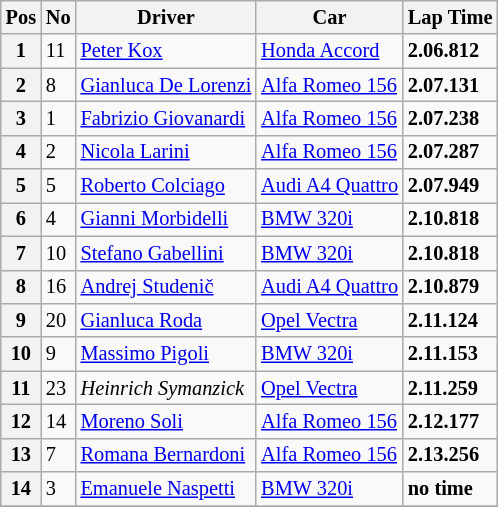<table class="wikitable" style="font-size: 85%;">
<tr>
<th>Pos</th>
<th>No</th>
<th>Driver</th>
<th>Car</th>
<th>Lap Time</th>
</tr>
<tr>
<th>1</th>
<td>11</td>
<td> <a href='#'>Peter Kox</a></td>
<td><a href='#'>Honda Accord</a></td>
<td><strong>2.06.812</strong></td>
</tr>
<tr>
<th>2</th>
<td>8</td>
<td> <a href='#'>Gianluca De Lorenzi</a></td>
<td><a href='#'>Alfa Romeo 156</a></td>
<td><strong>2.07.131</strong></td>
</tr>
<tr>
<th>3</th>
<td>1</td>
<td> <a href='#'>Fabrizio Giovanardi</a></td>
<td><a href='#'>Alfa Romeo 156</a></td>
<td><strong>2.07.238</strong></td>
</tr>
<tr>
<th>4</th>
<td>2</td>
<td> <a href='#'>Nicola Larini</a></td>
<td><a href='#'>Alfa Romeo 156</a></td>
<td><strong>2.07.287</strong></td>
</tr>
<tr>
<th>5</th>
<td>5</td>
<td> <a href='#'>Roberto Colciago</a></td>
<td><a href='#'>Audi A4 Quattro</a></td>
<td><strong>2.07.949</strong></td>
</tr>
<tr>
<th>6</th>
<td>4</td>
<td> <a href='#'>Gianni Morbidelli</a></td>
<td><a href='#'>BMW 320i</a></td>
<td><strong>2.10.818</strong></td>
</tr>
<tr>
<th>7</th>
<td>10</td>
<td> <a href='#'>Stefano Gabellini</a></td>
<td><a href='#'>BMW 320i</a></td>
<td><strong>2.10.818</strong></td>
</tr>
<tr>
<th>8</th>
<td>16</td>
<td> <a href='#'>Andrej Studenič</a></td>
<td><a href='#'>Audi A4 Quattro</a></td>
<td><strong>2.10.879</strong></td>
</tr>
<tr>
<th>9</th>
<td>20</td>
<td> <a href='#'>Gianluca Roda</a></td>
<td><a href='#'>Opel Vectra</a></td>
<td><strong>2.11.124</strong></td>
</tr>
<tr>
<th>10</th>
<td>9</td>
<td> <a href='#'>Massimo Pigoli</a></td>
<td><a href='#'>BMW 320i</a></td>
<td><strong>2.11.153</strong></td>
</tr>
<tr>
<th>11</th>
<td>23</td>
<td> <em>Heinrich Symanzick</em></td>
<td><a href='#'>Opel Vectra</a></td>
<td><strong>2.11.259</strong></td>
</tr>
<tr>
<th>12</th>
<td>14</td>
<td> <a href='#'>Moreno Soli</a></td>
<td><a href='#'>Alfa Romeo 156</a></td>
<td><strong>2.12.177</strong></td>
</tr>
<tr>
<th>13</th>
<td>7</td>
<td> <a href='#'>Romana Bernardoni</a></td>
<td><a href='#'>Alfa Romeo 156</a></td>
<td><strong>2.13.256</strong></td>
</tr>
<tr>
<th>14</th>
<td>3</td>
<td> <a href='#'>Emanuele Naspetti</a></td>
<td><a href='#'>BMW 320i</a></td>
<td><strong>no time</strong></td>
</tr>
<tr>
</tr>
</table>
